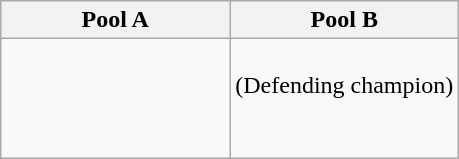<table class="wikitable">
<tr>
<th width=50%>Pool A</th>
<th width=50%>Pool B</th>
</tr>
<tr>
<td><br> <br>
 <br>
 <br>
</td>
<td><br> (Defending champion) <br>
 <br>
 <br>
</td>
</tr>
</table>
